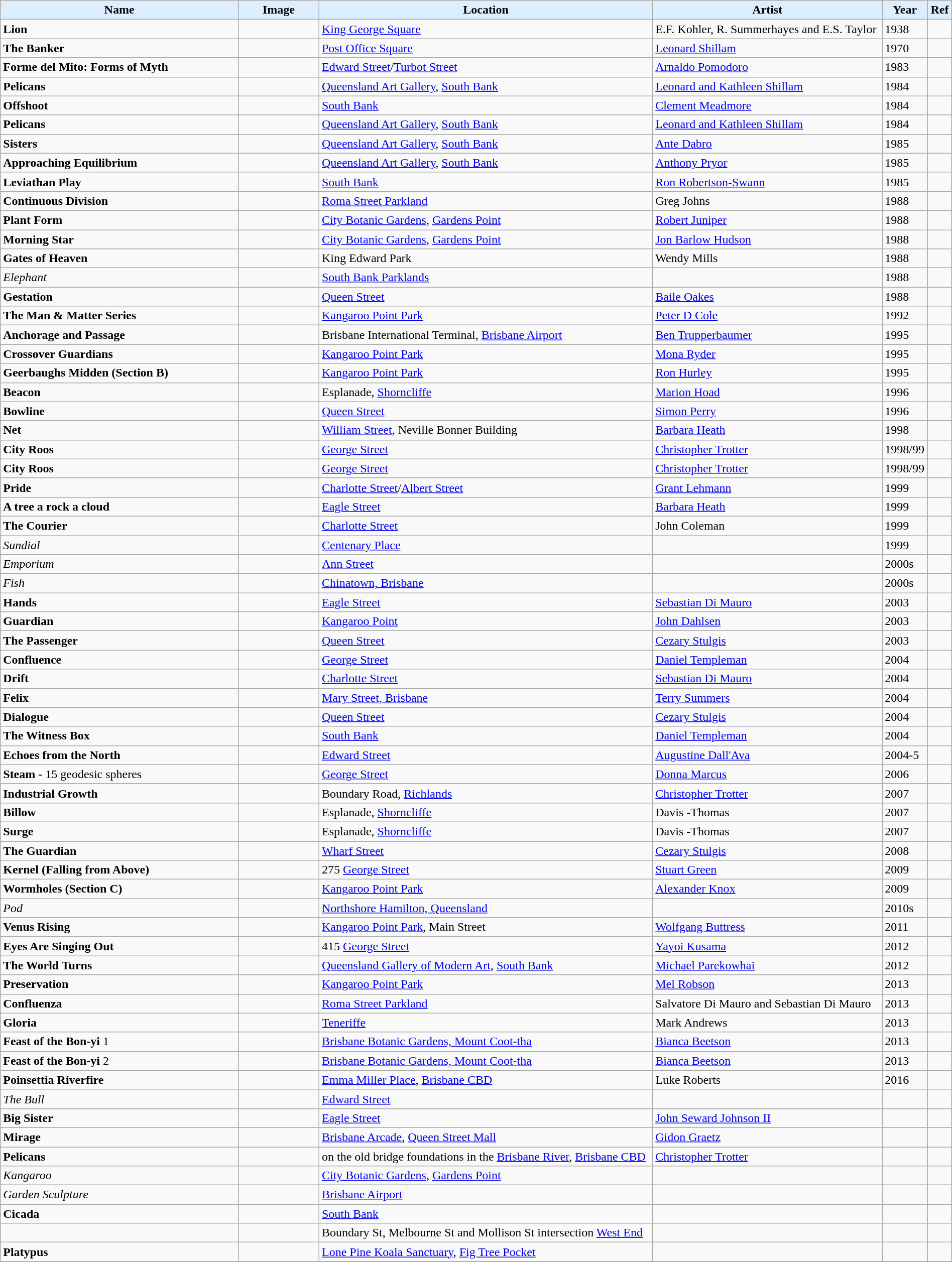<table class="wikitable sortable" style="width:100%;">
<tr style="background:#def; text-align:center;">
<td style="width:25%;"><strong>Name</strong></td>
<td style="width:100px;"><strong>Image</strong></td>
<td><strong>Location </strong></td>
<td><strong>Artist</strong></td>
<td><strong>Year</strong></td>
<td><strong>Ref</strong></td>
</tr>
<tr>
<td><strong> Lion </strong></td>
<td></td>
<td><a href='#'>King George Square</a></td>
<td>E.F. Kohler, R. Summerhayes and E.S. Taylor</td>
<td>1938</td>
<td></td>
</tr>
<tr>
<td><strong> The Banker </strong></td>
<td></td>
<td><a href='#'>Post Office Square</a></td>
<td><a href='#'>Leonard Shillam</a></td>
<td>1970</td>
<td></td>
</tr>
<tr>
<td><strong> Forme del Mito: Forms of Myth </strong></td>
<td></td>
<td><a href='#'>Edward Street</a>/<a href='#'>Turbot Street</a></td>
<td><a href='#'>Arnaldo Pomodoro</a></td>
<td>1983</td>
<td></td>
</tr>
<tr>
<td><strong> Pelicans </strong></td>
<td></td>
<td><a href='#'>Queensland Art Gallery</a>, <a href='#'>South Bank</a></td>
<td><a href='#'>Leonard and Kathleen Shillam</a></td>
<td>1984</td>
<td></td>
</tr>
<tr>
<td><strong> Offshoot </strong></td>
<td></td>
<td><a href='#'>South Bank</a></td>
<td><a href='#'>Clement Meadmore</a></td>
<td>1984</td>
<td></td>
</tr>
<tr>
<td><strong> Pelicans </strong></td>
<td></td>
<td><a href='#'>Queensland Art Gallery</a>, <a href='#'>South Bank</a></td>
<td><a href='#'>Leonard and Kathleen Shillam</a></td>
<td>1984</td>
<td></td>
</tr>
<tr>
<td><strong> Sisters </strong></td>
<td></td>
<td><a href='#'>Queensland Art Gallery</a>, <a href='#'>South Bank</a></td>
<td><a href='#'>Ante Dabro</a></td>
<td>1985</td>
<td></td>
</tr>
<tr>
<td><strong> Approaching Equilibrium </strong></td>
<td></td>
<td><a href='#'>Queensland Art Gallery</a>, <a href='#'>South Bank</a></td>
<td><a href='#'>Anthony Pryor</a></td>
<td>1985</td>
<td></td>
</tr>
<tr>
<td><strong> Leviathan Play </strong></td>
<td></td>
<td><a href='#'>South Bank</a></td>
<td><a href='#'>Ron Robertson-Swann</a></td>
<td>1985</td>
<td></td>
</tr>
<tr>
<td><strong>Continuous Division</strong></td>
<td></td>
<td><a href='#'>Roma Street Parkland</a></td>
<td>Greg Johns</td>
<td>1988</td>
<td></td>
</tr>
<tr>
<td><strong> Plant Form </strong></td>
<td></td>
<td><a href='#'>City Botanic Gardens</a>, <a href='#'>Gardens Point</a></td>
<td><a href='#'>Robert Juniper</a></td>
<td>1988</td>
<td></td>
</tr>
<tr>
<td><strong> Morning Star </strong></td>
<td></td>
<td><a href='#'>City Botanic Gardens</a>, <a href='#'>Gardens Point</a></td>
<td><a href='#'>Jon Barlow Hudson</a></td>
<td>1988</td>
<td></td>
</tr>
<tr>
<td><strong> Gates of Heaven </strong></td>
<td></td>
<td>King Edward Park</td>
<td>Wendy Mills</td>
<td>1988</td>
<td></td>
</tr>
<tr>
<td><em>Elephant</em></td>
<td></td>
<td><a href='#'>South Bank Parklands</a></td>
<td></td>
<td>1988</td>
<td></td>
</tr>
<tr>
<td><strong>Gestation</strong></td>
<td></td>
<td><a href='#'>Queen Street</a></td>
<td><a href='#'>Baile Oakes</a></td>
<td>1988</td>
<td></td>
</tr>
<tr>
<td><strong> The Man & Matter Series </strong></td>
<td></td>
<td><a href='#'>Kangaroo Point Park</a></td>
<td><a href='#'>Peter D Cole</a></td>
<td>1992</td>
<td></td>
</tr>
<tr>
<td><strong> Anchorage and Passage</strong></td>
<td></td>
<td>Brisbane International Terminal, <a href='#'>Brisbane Airport</a></td>
<td><a href='#'>Ben Trupperbaumer</a></td>
<td>1995</td>
<td></td>
</tr>
<tr>
<td><strong> Crossover Guardians </strong></td>
<td></td>
<td><a href='#'>Kangaroo Point Park</a></td>
<td><a href='#'>Mona Ryder</a></td>
<td>1995</td>
<td></td>
</tr>
<tr>
<td><strong> Geerbaughs Midden (Section B) </strong></td>
<td></td>
<td><a href='#'>Kangaroo Point Park</a></td>
<td><a href='#'>Ron Hurley</a></td>
<td>1995</td>
<td></td>
</tr>
<tr>
<td><strong> Beacon </strong></td>
<td></td>
<td>Esplanade, <a href='#'>Shorncliffe</a></td>
<td><a href='#'>Marion Hoad</a></td>
<td>1996</td>
<td></td>
</tr>
<tr>
<td><strong> Bowline </strong></td>
<td></td>
<td><a href='#'>Queen Street</a></td>
<td><a href='#'>Simon Perry</a></td>
<td>1996</td>
<td></td>
</tr>
<tr>
<td><strong>Net</strong></td>
<td></td>
<td><a href='#'>William Street</a>, Neville Bonner Building</td>
<td><a href='#'>Barbara Heath</a></td>
<td>1998</td>
<td></td>
</tr>
<tr>
<td><strong> City Roos </strong></td>
<td></td>
<td><a href='#'>George Street</a></td>
<td><a href='#'>Christopher Trotter</a></td>
<td>1998/99</td>
<td></td>
</tr>
<tr>
<td><strong> City Roos </strong></td>
<td></td>
<td><a href='#'>George Street</a></td>
<td><a href='#'>Christopher Trotter</a></td>
<td>1998/99</td>
<td></td>
</tr>
<tr>
<td><strong>Pride</strong></td>
<td></td>
<td><a href='#'>Charlotte Street</a>/<a href='#'>Albert Street</a></td>
<td><a href='#'>Grant Lehmann</a></td>
<td>1999</td>
<td></td>
</tr>
<tr>
<td><strong>A tree a rock a cloud</strong></td>
<td></td>
<td><a href='#'>Eagle Street</a></td>
<td><a href='#'>Barbara Heath</a></td>
<td>1999</td>
<td></td>
</tr>
<tr>
<td><strong>The Courier </strong></td>
<td></td>
<td><a href='#'>Charlotte Street</a></td>
<td>John Coleman</td>
<td>1999</td>
<td></td>
</tr>
<tr>
<td><em>Sundial</em></td>
<td></td>
<td><a href='#'>Centenary Place</a></td>
<td></td>
<td>1999</td>
<td></td>
</tr>
<tr>
<td><em>Emporium</em></td>
<td></td>
<td><a href='#'>Ann Street</a></td>
<td></td>
<td>2000s</td>
<td></td>
</tr>
<tr>
<td><em>Fish</em></td>
<td></td>
<td><a href='#'>Chinatown, Brisbane</a></td>
<td></td>
<td>2000s</td>
<td></td>
</tr>
<tr>
<td><strong> Hands</strong></td>
<td></td>
<td><a href='#'>Eagle Street</a></td>
<td><a href='#'>Sebastian Di Mauro</a></td>
<td>2003</td>
<td></td>
</tr>
<tr>
<td><strong>Guardian</strong></td>
<td></td>
<td><a href='#'>Kangaroo Point</a></td>
<td><a href='#'>John Dahlsen</a></td>
<td>2003</td>
<td></td>
</tr>
<tr>
<td><strong> The Passenger </strong></td>
<td></td>
<td><a href='#'>Queen Street</a></td>
<td><a href='#'>Cezary Stulgis</a></td>
<td>2003</td>
<td></td>
</tr>
<tr>
<td><strong>Confluence</strong></td>
<td></td>
<td><a href='#'>George Street</a></td>
<td><a href='#'>Daniel Templeman</a></td>
<td>2004</td>
<td></td>
</tr>
<tr>
<td><strong>Drift</strong></td>
<td></td>
<td><a href='#'>Charlotte Street</a></td>
<td><a href='#'>Sebastian Di Mauro</a></td>
<td>2004</td>
<td></td>
</tr>
<tr>
<td><strong> Felix</strong></td>
<td></td>
<td><a href='#'>Mary Street, Brisbane</a></td>
<td><a href='#'>Terry Summers</a> </td>
<td>2004</td>
<td></td>
</tr>
<tr>
<td><strong> Dialogue </strong></td>
<td></td>
<td><a href='#'>Queen Street</a></td>
<td><a href='#'>Cezary Stulgis</a></td>
<td>2004</td>
<td></td>
</tr>
<tr>
<td><strong> The Witness Box </strong></td>
<td></td>
<td><a href='#'>South Bank</a></td>
<td><a href='#'>Daniel Templeman</a></td>
<td>2004</td>
<td></td>
</tr>
<tr>
<td><strong> Echoes from the North </strong></td>
<td></td>
<td><a href='#'>Edward Street</a></td>
<td><a href='#'>Augustine Dall'Ava</a></td>
<td>2004-5</td>
<td></td>
</tr>
<tr>
<td><strong> Steam </strong> - 15 geodesic spheres</td>
<td></td>
<td><a href='#'>George Street</a></td>
<td><a href='#'>Donna Marcus</a></td>
<td>2006</td>
<td></td>
</tr>
<tr>
<td><strong> Industrial Growth </strong></td>
<td></td>
<td>Boundary Road, <a href='#'>Richlands</a></td>
<td><a href='#'>Christopher Trotter</a></td>
<td>2007</td>
<td></td>
</tr>
<tr>
<td><strong> Billow </strong></td>
<td></td>
<td>Esplanade, <a href='#'>Shorncliffe</a></td>
<td>Davis -Thomas</td>
<td>2007</td>
<td></td>
</tr>
<tr>
<td><strong> Surge </strong></td>
<td></td>
<td>Esplanade, <a href='#'>Shorncliffe</a></td>
<td>Davis -Thomas</td>
<td>2007</td>
<td></td>
</tr>
<tr>
<td><strong> The Guardian </strong></td>
<td></td>
<td><a href='#'>Wharf Street</a></td>
<td><a href='#'>Cezary Stulgis</a></td>
<td>2008</td>
<td></td>
</tr>
<tr>
<td><strong> Kernel (Falling from Above)</strong></td>
<td></td>
<td>275 <a href='#'>George Street</a></td>
<td><a href='#'>Stuart Green</a></td>
<td>2009</td>
<td></td>
</tr>
<tr>
<td><strong> Wormholes (Section C) </strong></td>
<td></td>
<td><a href='#'>Kangaroo Point Park</a></td>
<td><a href='#'>Alexander Knox</a></td>
<td>2009</td>
<td></td>
</tr>
<tr>
<td><em>Pod</em></td>
<td></td>
<td><a href='#'>Northshore Hamilton, Queensland</a></td>
<td></td>
<td>2010s</td>
<td></td>
</tr>
<tr>
<td><strong> Venus Rising </strong></td>
<td></td>
<td><a href='#'>Kangaroo Point Park</a>, Main Street</td>
<td><a href='#'>Wolfgang Buttress</a></td>
<td>2011</td>
<td></td>
</tr>
<tr>
<td><strong> Eyes Are Singing Out </strong></td>
<td></td>
<td>415 <a href='#'>George Street</a></td>
<td><a href='#'>Yayoi Kusama</a></td>
<td>2012</td>
<td></td>
</tr>
<tr>
<td><strong> The World Turns </strong></td>
<td></td>
<td><a href='#'>Queensland Gallery of Modern Art</a>, <a href='#'>South Bank</a></td>
<td><a href='#'>Michael Parekowhai</a></td>
<td>2012</td>
<td></td>
</tr>
<tr>
<td><strong> Preservation </strong></td>
<td></td>
<td><a href='#'>Kangaroo Point Park</a></td>
<td><a href='#'>Mel Robson</a></td>
<td>2013</td>
<td></td>
</tr>
<tr>
<td><strong>Confluenza </strong></td>
<td></td>
<td><a href='#'>Roma Street Parkland</a></td>
<td>Salvatore Di Mauro and Sebastian Di Mauro</td>
<td>2013</td>
<td></td>
</tr>
<tr>
<td><strong>Gloria </strong></td>
<td></td>
<td><a href='#'>Teneriffe</a></td>
<td>Mark Andrews</td>
<td>2013</td>
<td></td>
</tr>
<tr>
<td><strong>Feast of the Bon-yi</strong> 1</td>
<td></td>
<td><a href='#'>Brisbane Botanic Gardens, Mount Coot-tha</a></td>
<td><a href='#'>Bianca Beetson</a></td>
<td>2013</td>
<td></td>
</tr>
<tr>
<td><strong>Feast of the Bon-yi</strong> 2</td>
<td></td>
<td><a href='#'>Brisbane Botanic Gardens, Mount Coot-tha</a></td>
<td><a href='#'>Bianca Beetson</a></td>
<td>2013</td>
<td></td>
</tr>
<tr>
<td><strong>Poinsettia Riverfire</strong></td>
<td></td>
<td><a href='#'>Emma Miller Place</a>, <a href='#'>Brisbane CBD</a></td>
<td>Luke Roberts</td>
<td>2016</td>
<td></td>
</tr>
<tr>
<td><em>The Bull</em></td>
<td></td>
<td><a href='#'>Edward Street</a></td>
<td></td>
<td></td>
<td></td>
</tr>
<tr>
<td><strong>Big Sister </strong></td>
<td></td>
<td><a href='#'>Eagle Street</a></td>
<td><a href='#'>John Seward Johnson II</a></td>
<td></td>
<td></td>
</tr>
<tr>
<td><strong> Mirage </strong></td>
<td></td>
<td><a href='#'>Brisbane Arcade</a>, <a href='#'>Queen Street Mall</a></td>
<td><a href='#'>Gidon Graetz</a></td>
<td></td>
<td></td>
</tr>
<tr>
<td><strong> Pelicans </strong></td>
<td></td>
<td>on the old bridge foundations in the <a href='#'>Brisbane River</a>, <a href='#'>Brisbane CBD</a></td>
<td><a href='#'>Christopher Trotter</a></td>
<td></td>
<td></td>
</tr>
<tr>
<td><em> Kangaroo </em></td>
<td></td>
<td><a href='#'>City Botanic Gardens</a>, <a href='#'>Gardens Point</a></td>
<td></td>
<td></td>
<td></td>
</tr>
<tr>
<td><em> Garden Sculpture </em></td>
<td></td>
<td><a href='#'>Brisbane Airport</a></td>
<td></td>
<td></td>
<td></td>
</tr>
<tr>
<td><strong> Cicada </strong></td>
<td></td>
<td><a href='#'>South Bank</a></td>
<td></td>
<td></td>
<td></td>
</tr>
<tr>
<td></td>
<td></td>
<td>Boundary St, Melbourne St and Mollison St intersection <a href='#'>West End</a></td>
<td></td>
<td></td>
<td></td>
</tr>
<tr>
<td><strong>Platypus</strong></td>
<td></td>
<td><a href='#'>Lone Pine Koala Sanctuary</a>, <a href='#'>Fig Tree Pocket</a></td>
<td></td>
<td></td>
<td></td>
</tr>
<tr>
</tr>
</table>
